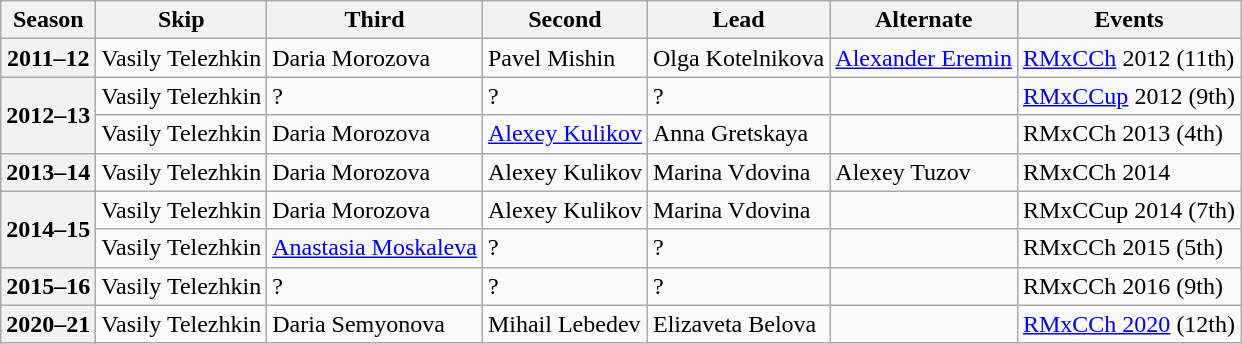<table class="wikitable">
<tr>
<th scope="col">Season</th>
<th scope="col">Skip</th>
<th scope="col">Third</th>
<th scope="col">Second</th>
<th scope="col">Lead</th>
<th scope="col">Alternate</th>
<th scope="col">Events</th>
</tr>
<tr>
<th scope="row">2011–12</th>
<td>Vasily Telezhkin</td>
<td>Daria Morozova</td>
<td>Pavel Mishin</td>
<td>Olga Kotelnikova</td>
<td><a href='#'>Alexander Eremin</a></td>
<td><a href='#'>RMxCCh</a> 2012 (11th)</td>
</tr>
<tr>
<th scope="row" rowspan=2>2012–13</th>
<td>Vasily Telezhkin</td>
<td>?</td>
<td>?</td>
<td>?</td>
<td></td>
<td><a href='#'>RMxCCup</a> 2012 (9th)</td>
</tr>
<tr>
<td>Vasily Telezhkin</td>
<td>Daria Morozova</td>
<td><a href='#'>Alexey Kulikov</a></td>
<td>Anna Gretskaya</td>
<td></td>
<td>RMxCCh 2013 (4th)</td>
</tr>
<tr>
<th scope="row">2013–14</th>
<td>Vasily Telezhkin</td>
<td>Daria Morozova</td>
<td>Alexey Kulikov</td>
<td>Marina Vdovina</td>
<td>Alexey Tuzov</td>
<td>RMxCCh 2014 </td>
</tr>
<tr>
<th scope="row" rowspan=2>2014–15</th>
<td>Vasily Telezhkin</td>
<td>Daria Morozova</td>
<td>Alexey Kulikov</td>
<td>Marina Vdovina</td>
<td></td>
<td>RMxCCup 2014 (7th)</td>
</tr>
<tr>
<td>Vasily Telezhkin</td>
<td><a href='#'>Anastasia Moskaleva</a></td>
<td>?</td>
<td>?</td>
<td></td>
<td>RMxCCh 2015 (5th)</td>
</tr>
<tr>
<th scope="row">2015–16</th>
<td>Vasily Telezhkin</td>
<td>?</td>
<td>?</td>
<td>?</td>
<td></td>
<td>RMxCCh 2016 (9th)</td>
</tr>
<tr>
<th scope="row">2020–21</th>
<td>Vasily Telezhkin</td>
<td>Daria Semyonova</td>
<td>Mihail Lebedev</td>
<td>Elizaveta Belova</td>
<td></td>
<td><a href='#'>RMxCCh 2020</a> (12th)</td>
</tr>
</table>
